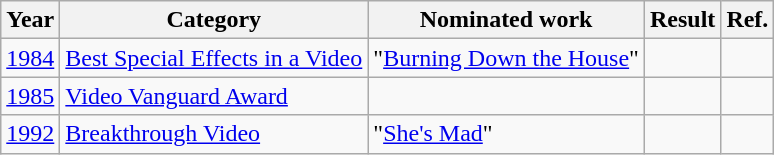<table class="wikitable">
<tr>
<th>Year</th>
<th>Category</th>
<th>Nominated work</th>
<th>Result</th>
<th>Ref.</th>
</tr>
<tr>
<td><a href='#'>1984</a></td>
<td><a href='#'>Best Special Effects in a Video</a></td>
<td>"<a href='#'>Burning Down the House</a>"</td>
<td></td>
<td align="center"></td>
</tr>
<tr>
<td><a href='#'>1985</a></td>
<td><a href='#'>Video Vanguard Award</a></td>
<td></td>
<td></td>
<td align="center"></td>
</tr>
<tr>
<td><a href='#'>1992</a></td>
<td><a href='#'>Breakthrough Video</a></td>
<td>"<a href='#'>She's Mad</a>"</td>
<td></td>
<td align="center"></td>
</tr>
</table>
